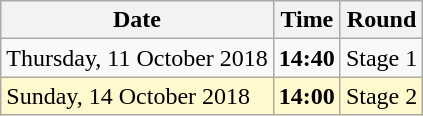<table class="wikitable">
<tr>
<th>Date</th>
<th>Time</th>
<th>Round</th>
</tr>
<tr>
<td>Thursday, 11 October 2018</td>
<td><strong>14:40</strong></td>
<td>Stage 1</td>
</tr>
<tr>
<td style=background:lemonchiffon>Sunday, 14 October 2018</td>
<td style=background:lemonchiffon><strong>14:00</strong></td>
<td style=background:lemonchiffon>Stage   2</td>
</tr>
</table>
